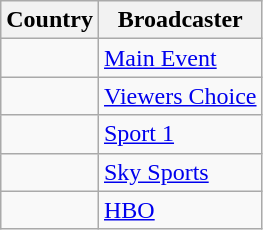<table class="wikitable">
<tr>
<th align=center>Country</th>
<th align=center>Broadcaster</th>
</tr>
<tr>
<td></td>
<td><a href='#'>Main Event</a></td>
</tr>
<tr>
<td></td>
<td><a href='#'>Viewers Choice</a></td>
</tr>
<tr>
<td></td>
<td><a href='#'>Sport 1</a></td>
</tr>
<tr>
<td></td>
<td><a href='#'>Sky Sports</a></td>
</tr>
<tr>
<td></td>
<td><a href='#'>HBO</a></td>
</tr>
</table>
